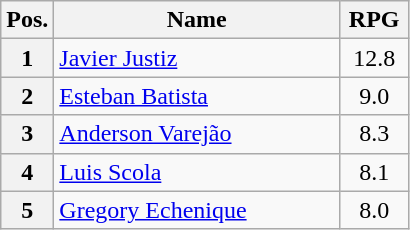<table class=wikitable style="text-align:center;">
<tr>
<th width="13%">Pos.</th>
<th width="70%">Name</th>
<th width="17%">RPG</th>
</tr>
<tr>
<th>1</th>
<td align=left> <a href='#'>Javier Justiz</a></td>
<td>12.8</td>
</tr>
<tr>
<th>2</th>
<td align=left> <a href='#'>Esteban Batista</a></td>
<td>9.0</td>
</tr>
<tr>
<th>3</th>
<td align=left> <a href='#'>Anderson Varejão</a></td>
<td>8.3</td>
</tr>
<tr>
<th>4</th>
<td align=left> <a href='#'>Luis Scola</a></td>
<td>8.1</td>
</tr>
<tr>
<th>5</th>
<td align=left> <a href='#'>Gregory Echenique</a></td>
<td>8.0</td>
</tr>
</table>
